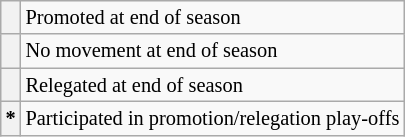<table class="wikitable" style="font-size:85%">
<tr>
<th></th>
<td>Promoted at end of season</td>
</tr>
<tr>
<th></th>
<td>No movement at end of season</td>
</tr>
<tr>
<th></th>
<td>Relegated at end of season</td>
</tr>
<tr>
<th>*</th>
<td>Participated in promotion/relegation play-offs</td>
</tr>
</table>
